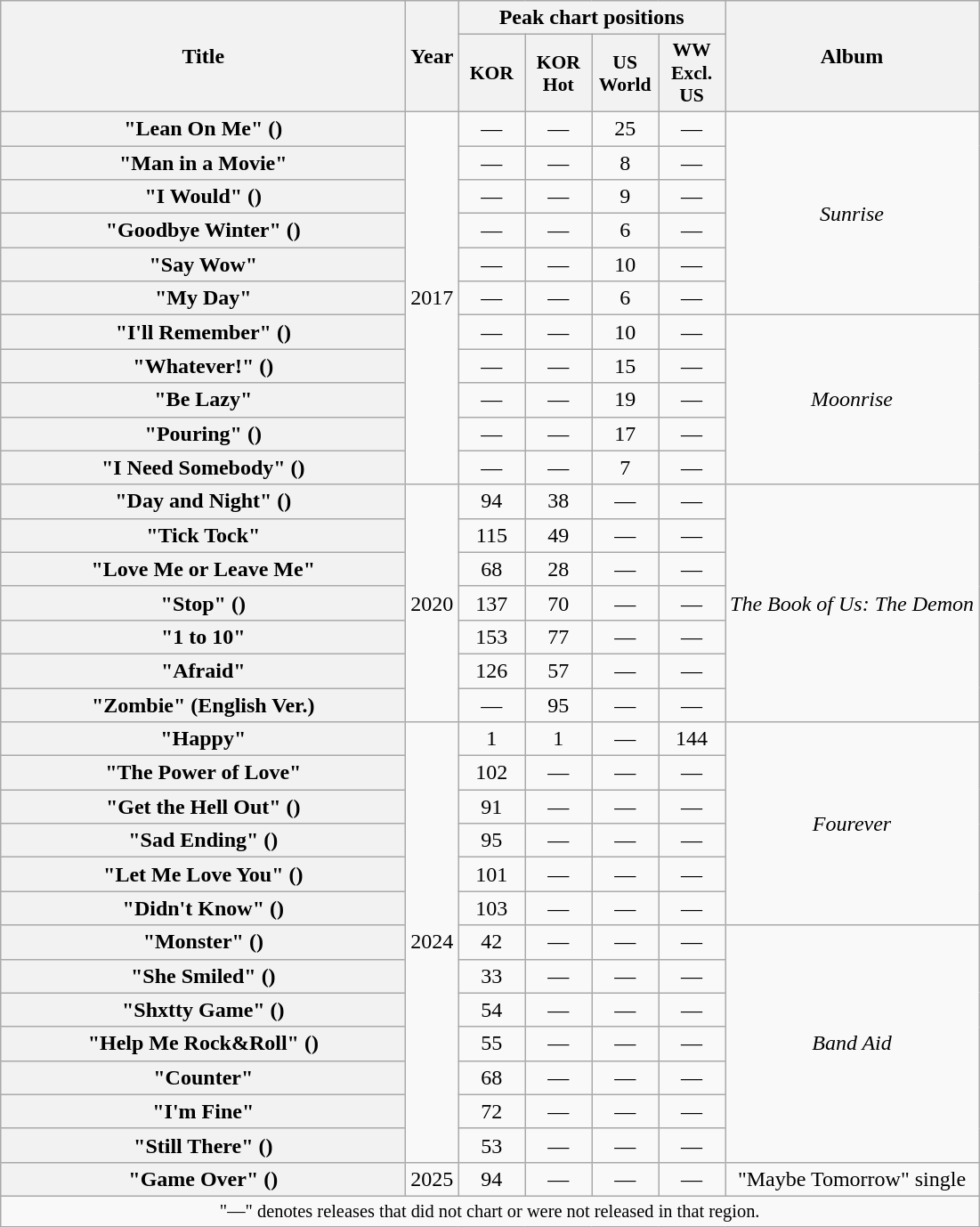<table class="wikitable plainrowheaders" style="text-align:center;">
<tr>
<th scope="col" rowspan="2" style="width:18.5em;">Title</th>
<th scope="col" rowspan="2">Year</th>
<th scope="col" colspan="4">Peak chart positions</th>
<th scope="col" rowspan="2">Album</th>
</tr>
<tr>
<th scope="col" style="width:3em;font-size:90%;">KOR<br></th>
<th scope="col" style="width:3em;font-size:90%;">KOR<br>Hot<br></th>
<th scope="col" style="width:3em;font-size:90%;">US<br>World<br></th>
<th scope="col" style="width:3em;font-size:90%;">WW<br>Excl.<br>US<br></th>
</tr>
<tr>
<th scope="row">"Lean On Me" ()</th>
<td rowspan="11">2017</td>
<td>—</td>
<td>—</td>
<td>25</td>
<td>—</td>
<td rowspan="6"><em>Sunrise</em></td>
</tr>
<tr>
<th scope="row">"Man in a Movie"</th>
<td>—</td>
<td>—</td>
<td>8</td>
<td>—</td>
</tr>
<tr>
<th scope="row">"I Would" ()</th>
<td>—</td>
<td>—</td>
<td>9</td>
<td>—</td>
</tr>
<tr>
<th scope="row">"Goodbye Winter" ()</th>
<td>—</td>
<td>—</td>
<td>6</td>
<td>—</td>
</tr>
<tr>
<th scope="row">"Say Wow"</th>
<td>—</td>
<td>—</td>
<td>10</td>
<td>—</td>
</tr>
<tr>
<th scope="row">"My Day"</th>
<td>—</td>
<td>—</td>
<td>6</td>
<td>—</td>
</tr>
<tr>
<th scope="row">"I'll Remember" ()</th>
<td>—</td>
<td>—</td>
<td>10</td>
<td>—</td>
<td rowspan="5"><em>Moonrise</em></td>
</tr>
<tr>
<th scope="row">"Whatever!" ()</th>
<td>—</td>
<td>—</td>
<td>15</td>
<td>—</td>
</tr>
<tr>
<th scope="row">"Be Lazy"</th>
<td>—</td>
<td>—</td>
<td>19</td>
<td>—</td>
</tr>
<tr>
<th scope="row">"Pouring" ()</th>
<td>—</td>
<td>—</td>
<td>17</td>
<td>—</td>
</tr>
<tr>
<th scope="row">"I Need Somebody" ()</th>
<td>—</td>
<td>—</td>
<td>7</td>
<td>—</td>
</tr>
<tr>
<th scope="row">"Day and Night" ()</th>
<td rowspan="7">2020</td>
<td>94</td>
<td>38</td>
<td>—</td>
<td>—</td>
<td rowspan="7"><em>The Book of Us: The Demon</em></td>
</tr>
<tr>
<th scope="row">"Tick Tock"</th>
<td>115</td>
<td>49</td>
<td>—</td>
<td>—</td>
</tr>
<tr>
<th scope="row">"Love Me or Leave Me"</th>
<td>68</td>
<td>28</td>
<td>—</td>
<td>—</td>
</tr>
<tr>
<th scope="row">"Stop" ()</th>
<td>137</td>
<td>70</td>
<td>—</td>
<td>—</td>
</tr>
<tr>
<th scope="row">"1 to 10"</th>
<td>153</td>
<td>77</td>
<td>—</td>
<td>—</td>
</tr>
<tr>
<th scope="row">"Afraid"</th>
<td>126</td>
<td>57</td>
<td>—</td>
<td>—</td>
</tr>
<tr>
<th scope="row">"Zombie" (English Ver.)</th>
<td>—</td>
<td>95</td>
<td>—</td>
<td>—</td>
</tr>
<tr>
<th scope="row">"Happy"</th>
<td rowspan="13">2024</td>
<td>1</td>
<td>1</td>
<td>—</td>
<td>144</td>
<td rowspan="6"><em>Fourever</em></td>
</tr>
<tr>
<th scope="row">"The Power of Love"</th>
<td>102</td>
<td>—</td>
<td>—</td>
<td>—</td>
</tr>
<tr>
<th scope="row">"Get the Hell Out" ()</th>
<td>91</td>
<td>—</td>
<td>—</td>
<td>—</td>
</tr>
<tr>
<th scope="row">"Sad Ending" ()</th>
<td>95</td>
<td>—</td>
<td>—</td>
<td>—</td>
</tr>
<tr>
<th scope="row">"Let Me Love You" ()</th>
<td>101</td>
<td>—</td>
<td>—</td>
<td>—</td>
</tr>
<tr>
<th scope="row">"Didn't Know" ()</th>
<td>103</td>
<td>—</td>
<td>—</td>
<td>—</td>
</tr>
<tr>
<th scope="row">"Monster" ()</th>
<td>42</td>
<td>—</td>
<td>—</td>
<td>—</td>
<td rowspan="7"><em>Band Aid</em></td>
</tr>
<tr>
<th scope="row">"She Smiled" ()</th>
<td>33</td>
<td>—</td>
<td>—</td>
<td>—</td>
</tr>
<tr>
<th scope="row">"Shxtty Game" ()</th>
<td>54</td>
<td>—</td>
<td>—</td>
<td>—</td>
</tr>
<tr>
<th scope="row">"Help Me Rock&Roll" ()</th>
<td>55</td>
<td>—</td>
<td>—</td>
<td>—</td>
</tr>
<tr>
<th scope="row">"Counter"</th>
<td>68</td>
<td>—</td>
<td>—</td>
<td>—</td>
</tr>
<tr>
<th scope="row">"I'm Fine"</th>
<td>72</td>
<td>—</td>
<td>—</td>
<td>—</td>
</tr>
<tr>
<th scope="row">"Still There" ()</th>
<td>53</td>
<td>—</td>
<td>—</td>
<td>—</td>
</tr>
<tr>
<th scope="row">"Game Over" ()</th>
<td>2025</td>
<td>94</td>
<td>—</td>
<td>—</td>
<td>—</td>
<td>"Maybe Tomorrow" single</td>
</tr>
<tr>
<td colspan="8" style="font-size:85%">"—" denotes releases that did not chart or were not released in that region.</td>
</tr>
</table>
